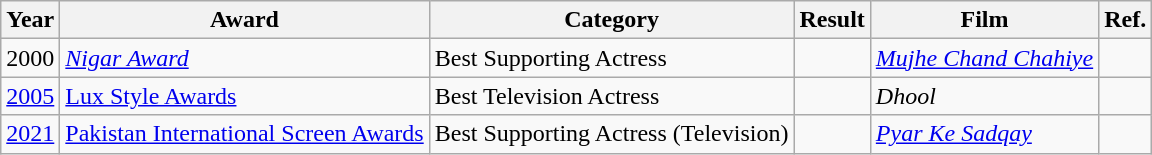<table class="wikitable">
<tr>
<th>Year</th>
<th>Award</th>
<th>Category</th>
<th>Result</th>
<th>Film</th>
<th>Ref.</th>
</tr>
<tr>
<td>2000</td>
<td><em><a href='#'>Nigar Award</a></em></td>
<td>Best Supporting Actress</td>
<td></td>
<td><em><a href='#'>Mujhe Chand Chahiye</a></em></td>
<td></td>
</tr>
<tr>
<td><a href='#'>2005</a></td>
<td><a href='#'>Lux Style Awards</a></td>
<td>Best Television Actress</td>
<td></td>
<td><em>Dhool</em></td>
<td></td>
</tr>
<tr>
<td><a href='#'>2021</a></td>
<td><a href='#'>Pakistan International Screen Awards</a></td>
<td>Best Supporting Actress (Television)</td>
<td></td>
<td><em><a href='#'>Pyar Ke Sadqay</a></em></td>
<td></td>
</tr>
</table>
